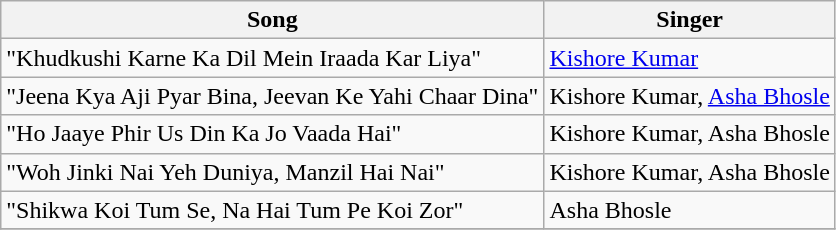<table class="wikitable">
<tr>
<th>Song</th>
<th>Singer</th>
</tr>
<tr>
<td>"Khudkushi Karne Ka Dil Mein Iraada Kar Liya"</td>
<td><a href='#'>Kishore Kumar</a></td>
</tr>
<tr>
<td>"Jeena Kya Aji Pyar Bina, Jeevan Ke Yahi Chaar Dina"</td>
<td>Kishore Kumar, <a href='#'>Asha Bhosle</a></td>
</tr>
<tr>
<td>"Ho Jaaye Phir Us Din Ka Jo Vaada Hai"</td>
<td>Kishore Kumar, Asha Bhosle</td>
</tr>
<tr>
<td>"Woh Jinki Nai Yeh Duniya, Manzil Hai Nai"</td>
<td>Kishore Kumar, Asha Bhosle</td>
</tr>
<tr>
<td>"Shikwa Koi Tum Se, Na Hai Tum Pe Koi Zor"</td>
<td>Asha Bhosle</td>
</tr>
<tr>
</tr>
</table>
